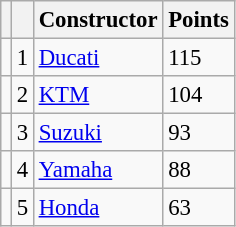<table class="wikitable" style="font-size: 95%;">
<tr>
<th></th>
<th></th>
<th>Constructor</th>
<th>Points</th>
</tr>
<tr>
<td></td>
<td align=center>1</td>
<td> <a href='#'>Ducati</a></td>
<td align=left>115</td>
</tr>
<tr>
<td></td>
<td align=center>2</td>
<td> <a href='#'>KTM</a></td>
<td align=left>104</td>
</tr>
<tr>
<td></td>
<td align=center>3</td>
<td> <a href='#'>Suzuki</a></td>
<td align=left>93</td>
</tr>
<tr>
<td></td>
<td align=center>4</td>
<td> <a href='#'>Yamaha</a></td>
<td align=left>88</td>
</tr>
<tr>
<td></td>
<td align=center>5</td>
<td> <a href='#'>Honda</a></td>
<td align=left>63</td>
</tr>
</table>
